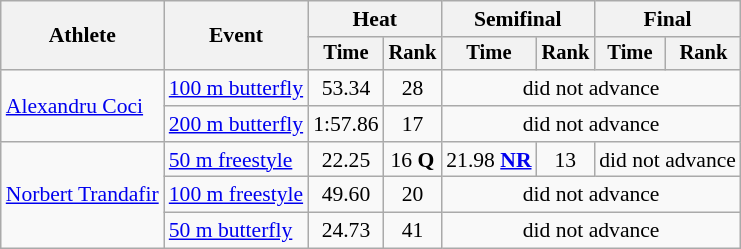<table class=wikitable style="font-size:90%">
<tr>
<th rowspan=2>Athlete</th>
<th rowspan=2>Event</th>
<th colspan="2">Heat</th>
<th colspan="2">Semifinal</th>
<th colspan="2">Final</th>
</tr>
<tr style="font-size:95%">
<th>Time</th>
<th>Rank</th>
<th>Time</th>
<th>Rank</th>
<th>Time</th>
<th>Rank</th>
</tr>
<tr align=center>
<td align=left rowspan=2><a href='#'>Alexandru Coci</a></td>
<td align=left><a href='#'>100 m butterfly</a></td>
<td>53.34</td>
<td>28</td>
<td colspan=4>did not advance</td>
</tr>
<tr align=center>
<td align=left><a href='#'>200 m butterfly</a></td>
<td>1:57.86</td>
<td>17</td>
<td colspan=4>did not advance</td>
</tr>
<tr align=center>
<td align=left rowspan=3><a href='#'>Norbert Trandafir</a></td>
<td align=left><a href='#'>50 m freestyle</a></td>
<td>22.25</td>
<td>16 <strong>Q</strong></td>
<td>21.98 <strong><a href='#'>NR</a></strong></td>
<td>13</td>
<td colspan=2>did not advance</td>
</tr>
<tr align=center>
<td align=left><a href='#'>100 m freestyle</a></td>
<td>49.60</td>
<td>20</td>
<td colspan=4>did not advance</td>
</tr>
<tr align=center>
<td align=left><a href='#'>50 m butterfly</a></td>
<td>24.73</td>
<td>41</td>
<td colspan=4>did not advance</td>
</tr>
</table>
